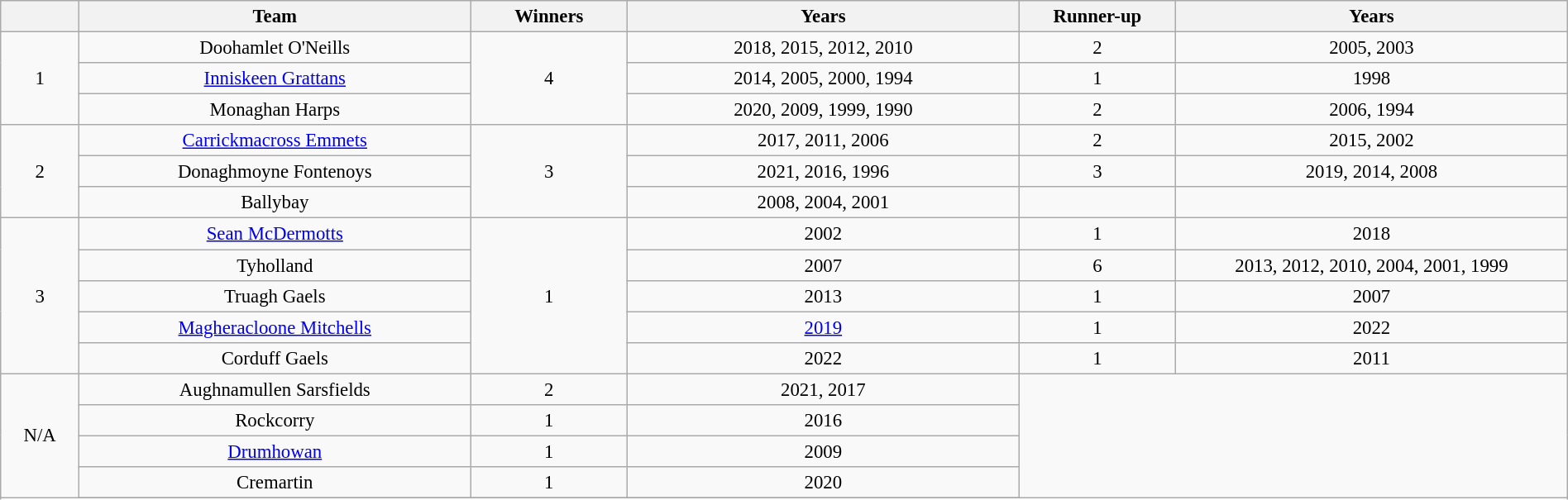<table class="wikitable sortable" style="font-size: 95%; text-align: center; width: 100%;">
<tr>
<th width="5%"></th>
<th width="25%">Team</th>
<th width="10%">Winners</th>
<th width="25%">Years</th>
<th width="10%">Runner-up</th>
<th width="25%">Years</th>
</tr>
<tr>
<td rowspan=3>1</td>
<td> Doohamlet O'Neills</td>
<td rowspan=3>4</td>
<td>2018, 2015, 2012, 2010</td>
<td>2</td>
<td>2005, 2003</td>
</tr>
<tr>
<td> <a href='#'>Inniskeen Grattans</a></td>
<td>2014, 2005, 2000, 1994</td>
<td>1</td>
<td>1998</td>
</tr>
<tr>
<td> Monaghan Harps</td>
<td>2020, 2009, 1999, 1990</td>
<td>2</td>
<td>2006, 1994</td>
</tr>
<tr>
<td rowspan=3>2</td>
<td> <a href='#'>Carrickmacross Emmets</a></td>
<td rowspan=3>3</td>
<td>2017, 2011, 2006</td>
<td>2</td>
<td>2015, 2002</td>
</tr>
<tr>
<td> Donaghmoyne Fontenoys</td>
<td>2021, 2016, 1996</td>
<td>3</td>
<td>2019, 2014, 2008</td>
</tr>
<tr>
<td>Ballybay</td>
<td>2008, 2004, 2001</td>
<td></td>
<td></td>
</tr>
<tr>
<td rowspan=5>3</td>
<td> <a href='#'>Sean McDermotts</a></td>
<td rowspan=5>1</td>
<td>2002</td>
<td>1</td>
<td>2018</td>
</tr>
<tr>
<td> Tyholland</td>
<td>2007</td>
<td>6</td>
<td>2013, 2012, 2010, 2004, 2001, 1999</td>
</tr>
<tr>
<td> Truagh Gaels</td>
<td>2013</td>
<td>1</td>
<td>2007</td>
</tr>
<tr>
<td><a href='#'>Magheracloone Mitchells</a></td>
<td><a href='#'>2019</a></td>
<td>1</td>
<td>2022</td>
</tr>
<tr>
<td> Corduff Gaels</td>
<td>2022</td>
<td>1</td>
<td>2011</td>
</tr>
<tr>
<td rowspan="5">N/A</td>
<td> Aughnamullen Sarsfields</td>
<td>2</td>
<td>2021, 2017</td>
</tr>
<tr>
<td> Rockcorry</td>
<td>1</td>
<td>2016</td>
</tr>
<tr>
<td> <a href='#'>Drumhowan</a></td>
<td>1</td>
<td>2009</td>
</tr>
<tr>
<td>Cremartin</td>
<td>1</td>
<td>2020</td>
</tr>
<tr>
</tr>
</table>
